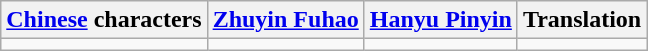<table class="wikitable">
<tr>
<th><a href='#'>Chinese</a> characters</th>
<th><a href='#'>Zhuyin Fuhao</a></th>
<th><a href='#'>Hanyu Pinyin</a></th>
<th>Translation</th>
</tr>
<tr>
<td></td>
<td></td>
<td></td>
<td></td>
</tr>
</table>
